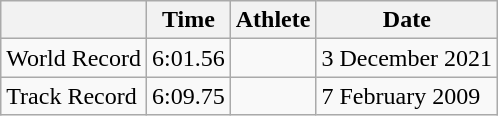<table class="wikitable">
<tr>
<th></th>
<th>Time</th>
<th>Athlete</th>
<th>Date</th>
</tr>
<tr>
<td>World Record</td>
<td>6:01.56</td>
<td></td>
<td>3 December 2021</td>
</tr>
<tr>
<td>Track Record</td>
<td>6:09.75</td>
<td></td>
<td>7 February 2009</td>
</tr>
</table>
